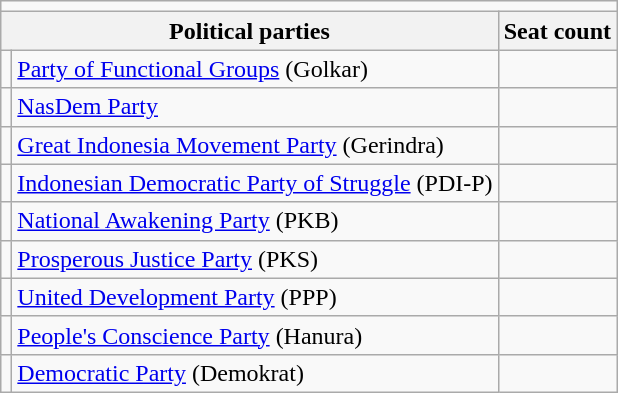<table class="wikitable">
<tr>
<td colspan="4"></td>
</tr>
<tr>
<th colspan="2">Political parties</th>
<th>Seat count</th>
</tr>
<tr>
<td bgcolor=></td>
<td><a href='#'>Party of Functional Groups</a> (Golkar)</td>
<td></td>
</tr>
<tr>
<td bgcolor=></td>
<td><a href='#'>NasDem Party</a></td>
<td></td>
</tr>
<tr>
<td bgcolor=></td>
<td><a href='#'>Great Indonesia Movement Party</a> (Gerindra)</td>
<td></td>
</tr>
<tr>
<td bgcolor=></td>
<td><a href='#'>Indonesian Democratic Party of Struggle</a> (PDI-P)</td>
<td></td>
</tr>
<tr>
<td bgcolor=></td>
<td><a href='#'>National Awakening Party</a> (PKB)</td>
<td></td>
</tr>
<tr>
<td bgcolor=></td>
<td><a href='#'>Prosperous Justice Party</a> (PKS)</td>
<td></td>
</tr>
<tr>
<td bgcolor=></td>
<td><a href='#'>United Development Party</a> (PPP)</td>
<td></td>
</tr>
<tr>
<td bgcolor=></td>
<td><a href='#'>People's Conscience Party</a> (Hanura)</td>
<td></td>
</tr>
<tr>
<td bgcolor=></td>
<td><a href='#'>Democratic Party</a> (Demokrat)</td>
<td></td>
</tr>
</table>
